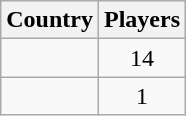<table class="sortable wikitable">
<tr>
<th>Country</th>
<th>Players</th>
</tr>
<tr>
<td></td>
<td align=center>14</td>
</tr>
<tr>
<td></td>
<td align=center>1</td>
</tr>
</table>
